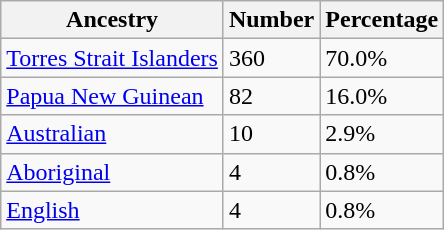<table class="wikitable sortable">
<tr>
<th>Ancestry</th>
<th>Number</th>
<th>Percentage</th>
</tr>
<tr>
<td><a href='#'>Torres Strait Islanders</a></td>
<td>360</td>
<td>70.0%</td>
</tr>
<tr>
<td> <a href='#'>Papua New Guinean</a></td>
<td>82</td>
<td>16.0%</td>
</tr>
<tr>
<td> <a href='#'>Australian</a></td>
<td>10</td>
<td>2.9%</td>
</tr>
<tr>
<td> <a href='#'>Aboriginal</a></td>
<td>4</td>
<td>0.8%</td>
</tr>
<tr>
<td> <a href='#'>English</a></td>
<td>4</td>
<td>0.8%</td>
</tr>
</table>
